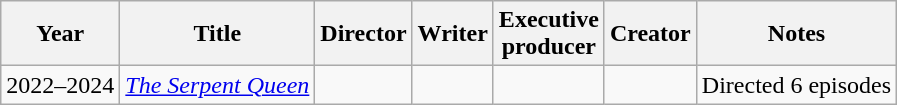<table class="wikitable">
<tr>
<th>Year</th>
<th>Title</th>
<th>Director</th>
<th>Writer</th>
<th>Executive<br>producer</th>
<th>Creator</th>
<th>Notes</th>
</tr>
<tr>
<td>2022–2024</td>
<td><em><a href='#'>The Serpent Queen</a></em></td>
<td></td>
<td></td>
<td></td>
<td></td>
<td>Directed 6 episodes</td>
</tr>
</table>
